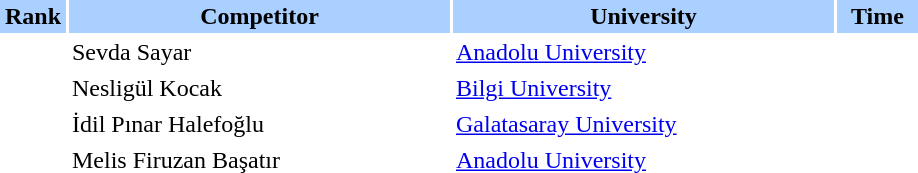<table border="0" cellspacing="2" cellpadding="2">
<tr bgcolor=AAD0FF>
<th width=40>Rank</th>
<th width=250>Competitor</th>
<th width=250>University</th>
<th width=50>Time</th>
</tr>
<tr>
<td></td>
<td>Sevda Sayar</td>
<td><a href='#'>Anadolu University</a></td>
</tr>
<tr>
<td></td>
<td>Nesligül Kocak</td>
<td><a href='#'>Bilgi University</a></td>
<td></td>
</tr>
<tr>
<td></td>
<td>İdil Pınar Halefoğlu</td>
<td><a href='#'>Galatasaray University</a></td>
</tr>
<tr>
<td></td>
<td>Melis Firuzan Başatır</td>
<td><a href='#'>Anadolu University</a></td>
</tr>
</table>
